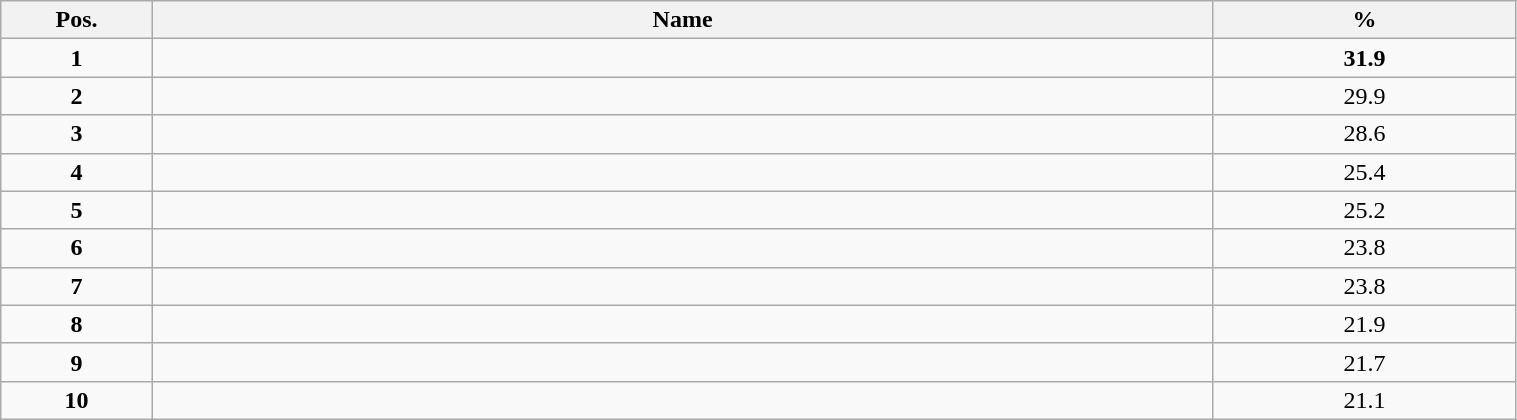<table class="wikitable" style="width:80%;">
<tr>
<th style="width:10%;">Pos.</th>
<th style="width:70%;">Name</th>
<th style="width:20%;">%</th>
</tr>
<tr>
<td align=center><strong>1</strong></td>
<td><strong></strong></td>
<td align=center><strong>31.9</strong></td>
</tr>
<tr>
<td align=center><strong>2</strong></td>
<td></td>
<td align=center>29.9</td>
</tr>
<tr>
<td align=center><strong>3</strong></td>
<td></td>
<td align=center>28.6</td>
</tr>
<tr>
<td align=center><strong>4</strong></td>
<td></td>
<td align=center>25.4</td>
</tr>
<tr>
<td align=center><strong>5</strong></td>
<td></td>
<td align=center>25.2</td>
</tr>
<tr>
<td align=center><strong>6</strong></td>
<td></td>
<td align=center>23.8</td>
</tr>
<tr>
<td align=center><strong>7</strong></td>
<td></td>
<td align=center>23.8</td>
</tr>
<tr>
<td align=center><strong>8</strong></td>
<td></td>
<td align=center>21.9</td>
</tr>
<tr>
<td align=center><strong>9</strong></td>
<td></td>
<td align=center>21.7</td>
</tr>
<tr>
<td align=center><strong>10</strong></td>
<td></td>
<td align=center>21.1</td>
</tr>
</table>
